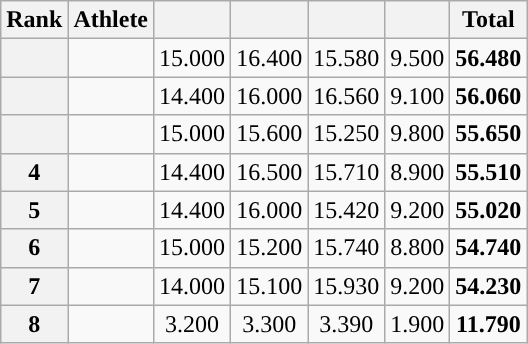<table class="wikitable sortable" style="text-align:center;">
<tr>
<th>Rank</th>
<th>Athlete</th>
<th></th>
<th></th>
<th></th>
<th></th>
<th>Total<br></th>
</tr>
<tr>
<th></th>
<td align=left></td>
<td>15.000</td>
<td>16.400</td>
<td>15.580</td>
<td>9.500</td>
<td><strong>56.480</strong></td>
</tr>
<tr>
<th></th>
<td align=left></td>
<td>14.400</td>
<td>16.000</td>
<td>16.560</td>
<td>9.100</td>
<td><strong>56.060</strong></td>
</tr>
<tr>
<th></th>
<td align=left></td>
<td>15.000</td>
<td>15.600</td>
<td>15.250</td>
<td>9.800</td>
<td><strong>55.650</strong></td>
</tr>
<tr>
<th>4</th>
<td align=left></td>
<td>14.400</td>
<td>16.500</td>
<td>15.710</td>
<td>8.900</td>
<td><strong>55.510</strong></td>
</tr>
<tr>
<th>5</th>
<td align=left></td>
<td>14.400</td>
<td>16.000</td>
<td>15.420</td>
<td>9.200</td>
<td><strong>55.020</strong></td>
</tr>
<tr>
<th>6</th>
<td align=left></td>
<td>15.000</td>
<td>15.200</td>
<td>15.740</td>
<td>8.800</td>
<td><strong>54.740</strong></td>
</tr>
<tr>
<th>7</th>
<td align=left></td>
<td>14.000</td>
<td>15.100</td>
<td>15.930</td>
<td>9.200</td>
<td><strong>54.230</strong></td>
</tr>
<tr>
<th>8</th>
<td align=left></td>
<td>3.200</td>
<td>3.300</td>
<td>3.390</td>
<td>1.900</td>
<td><strong>11.790</strong></td>
</tr>
</table>
